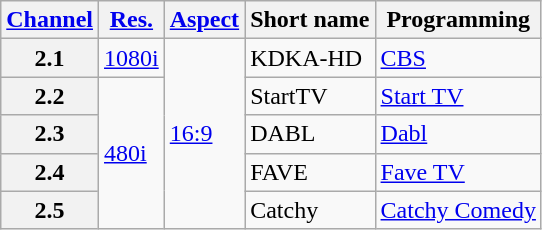<table class="wikitable">
<tr>
<th><a href='#'>Channel</a></th>
<th><a href='#'>Res.</a></th>
<th><a href='#'>Aspect</a></th>
<th>Short name</th>
<th>Programming</th>
</tr>
<tr>
<th scope = "row">2.1</th>
<td><a href='#'>1080i</a></td>
<td rowspan=5><a href='#'>16:9</a></td>
<td>KDKA-HD</td>
<td><a href='#'>CBS</a></td>
</tr>
<tr>
<th scope = "row">2.2</th>
<td rowspan="4"><a href='#'>480i</a></td>
<td>StartTV</td>
<td><a href='#'>Start TV</a></td>
</tr>
<tr>
<th scope = "row">2.3</th>
<td>DABL</td>
<td><a href='#'>Dabl</a></td>
</tr>
<tr>
<th scope = "row">2.4</th>
<td>FAVE</td>
<td><a href='#'>Fave TV</a></td>
</tr>
<tr>
<th scope = "row">2.5</th>
<td>Catchy</td>
<td><a href='#'>Catchy Comedy</a></td>
</tr>
</table>
